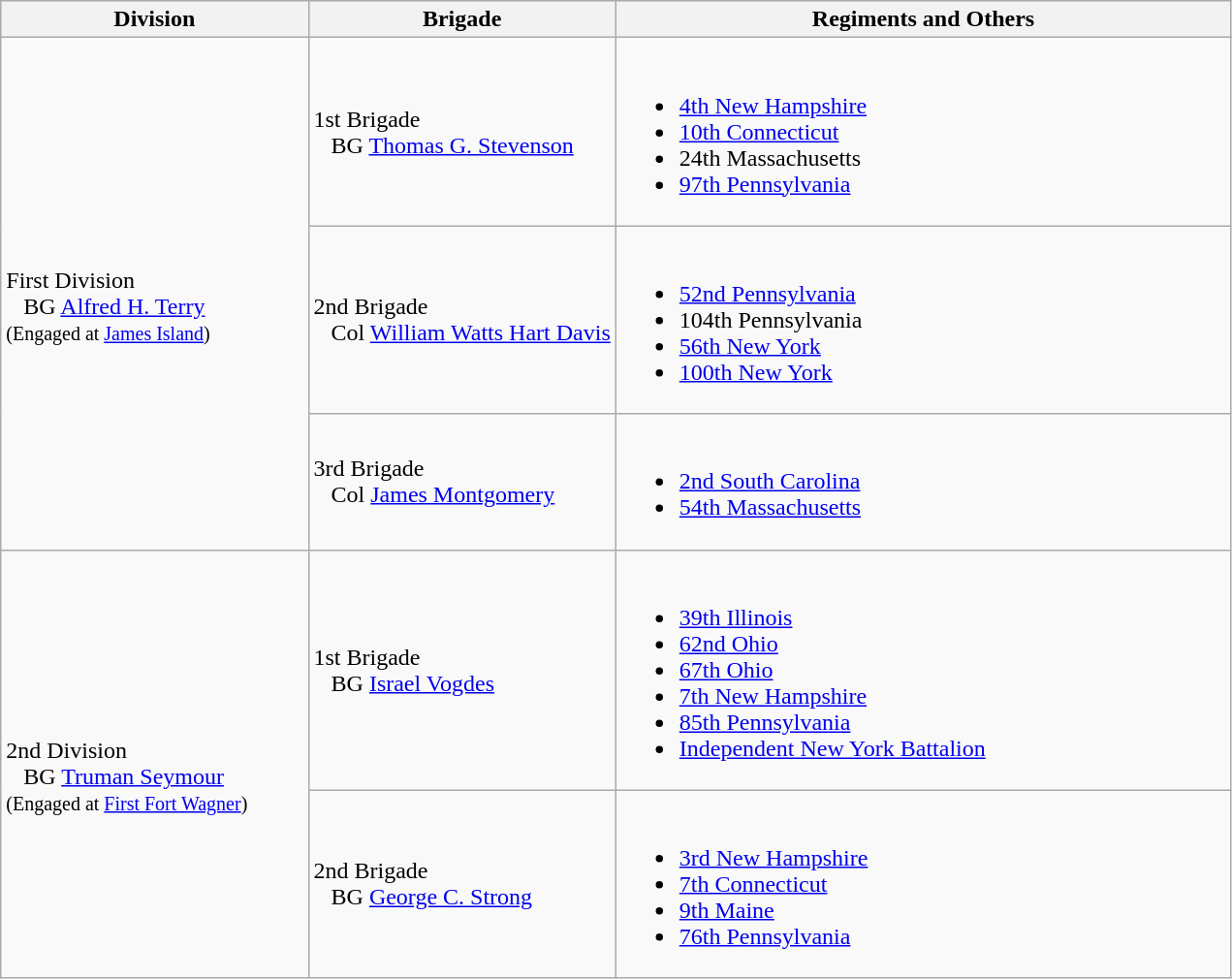<table class="wikitable">
<tr>
<th width=25%>Division</th>
<th width=25%>Brigade</th>
<th>Regiments and Others</th>
</tr>
<tr>
<td rowspan=3><br>First Division
<br>  
BG <a href='#'>Alfred H. Terry</a><br><small>(Engaged at <a href='#'>James Island</a>)</small></td>
<td>1st Brigade<br>  
BG <a href='#'>Thomas G. Stevenson</a></td>
<td><br><ul><li><a href='#'>4th New Hampshire</a></li><li><a href='#'>10th Connecticut</a></li><li>24th Massachusetts</li><li><a href='#'>97th Pennsylvania</a></li></ul></td>
</tr>
<tr>
<td>2nd Brigade<br>  
Col <a href='#'>William Watts Hart Davis</a></td>
<td><br><ul><li><a href='#'>52nd Pennsylvania</a></li><li>104th Pennsylvania</li><li><a href='#'>56th New York</a></li><li><a href='#'>100th New York</a></li></ul></td>
</tr>
<tr>
<td>3rd Brigade<br>  
Col <a href='#'>James Montgomery</a></td>
<td><br><ul><li><a href='#'>2nd South Carolina</a></li><li><a href='#'>54th Massachusetts</a></li></ul></td>
</tr>
<tr>
<td rowspan=2><br>2nd Division
<br>  
BG <a href='#'>Truman Seymour</a><br><small>(Engaged at <a href='#'>First Fort Wagner</a>)</small></td>
<td>1st Brigade<br>  
BG <a href='#'>Israel Vogdes</a></td>
<td><br><ul><li><a href='#'>39th Illinois</a></li><li><a href='#'>62nd Ohio</a></li><li><a href='#'>67th Ohio</a></li><li><a href='#'>7th New Hampshire</a></li><li><a href='#'>85th Pennsylvania</a></li><li><a href='#'>Independent New York Battalion</a></li></ul></td>
</tr>
<tr>
<td>2nd Brigade<br>  
BG <a href='#'>George C. Strong</a></td>
<td><br><ul><li><a href='#'>3rd New Hampshire</a></li><li><a href='#'>7th Connecticut</a></li><li><a href='#'>9th Maine</a></li><li><a href='#'>76th Pennsylvania</a></li></ul></td>
</tr>
</table>
